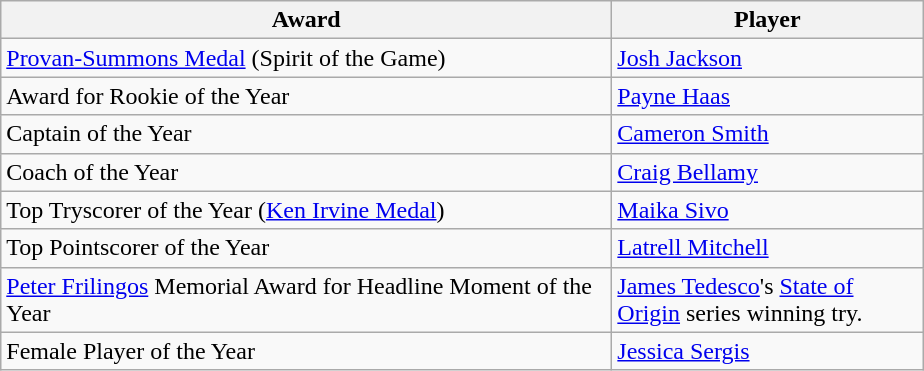<table class="wikitable">
<tr>
<th width=400px>Award</th>
<th width=200px>Player</th>
</tr>
<tr>
<td><a href='#'>Provan-Summons Medal</a> (Spirit of the Game)</td>
<td> <a href='#'>Josh Jackson</a></td>
</tr>
<tr>
<td>Award for Rookie of the Year</td>
<td> <a href='#'>Payne Haas</a></td>
</tr>
<tr>
<td>Captain of the Year</td>
<td> <a href='#'>Cameron Smith</a></td>
</tr>
<tr>
<td>Coach of the Year</td>
<td> <a href='#'>Craig Bellamy</a></td>
</tr>
<tr>
<td>Top Tryscorer of the Year (<a href='#'>Ken Irvine Medal</a>)</td>
<td> <a href='#'>Maika Sivo</a></td>
</tr>
<tr>
<td>Top Pointscorer of the Year</td>
<td> <a href='#'>Latrell Mitchell</a></td>
</tr>
<tr>
<td><a href='#'>Peter Frilingos</a> Memorial Award for Headline Moment of the Year</td>
<td> <a href='#'>James Tedesco</a>'s <a href='#'>State of Origin</a> series winning try.</td>
</tr>
<tr>
<td>Female Player of the Year</td>
<td> <a href='#'>Jessica Sergis</a></td>
</tr>
</table>
